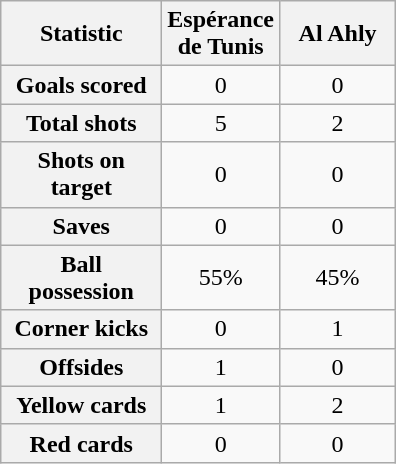<table class="wikitable plainrowheaders" style="text-align:center">
<tr>
<th scope="col" style="width:100px">Statistic</th>
<th scope="col" style="width:70px">Espérance de Tunis</th>
<th scope="col" style="width:70px">Al Ahly</th>
</tr>
<tr>
<th scope=row>Goals scored</th>
<td>0</td>
<td>0</td>
</tr>
<tr>
<th scope=row>Total shots</th>
<td>5</td>
<td>2</td>
</tr>
<tr>
<th scope=row>Shots on target</th>
<td>0</td>
<td>0</td>
</tr>
<tr>
<th scope=row>Saves</th>
<td>0</td>
<td>0</td>
</tr>
<tr>
<th scope=row>Ball possession</th>
<td>55%</td>
<td>45%</td>
</tr>
<tr>
<th scope=row>Corner kicks</th>
<td>0</td>
<td>1</td>
</tr>
<tr>
<th scope=row>Offsides</th>
<td>1</td>
<td>0</td>
</tr>
<tr>
<th scope=row>Yellow cards</th>
<td>1</td>
<td>2</td>
</tr>
<tr>
<th scope=row>Red cards</th>
<td>0</td>
<td>0</td>
</tr>
</table>
